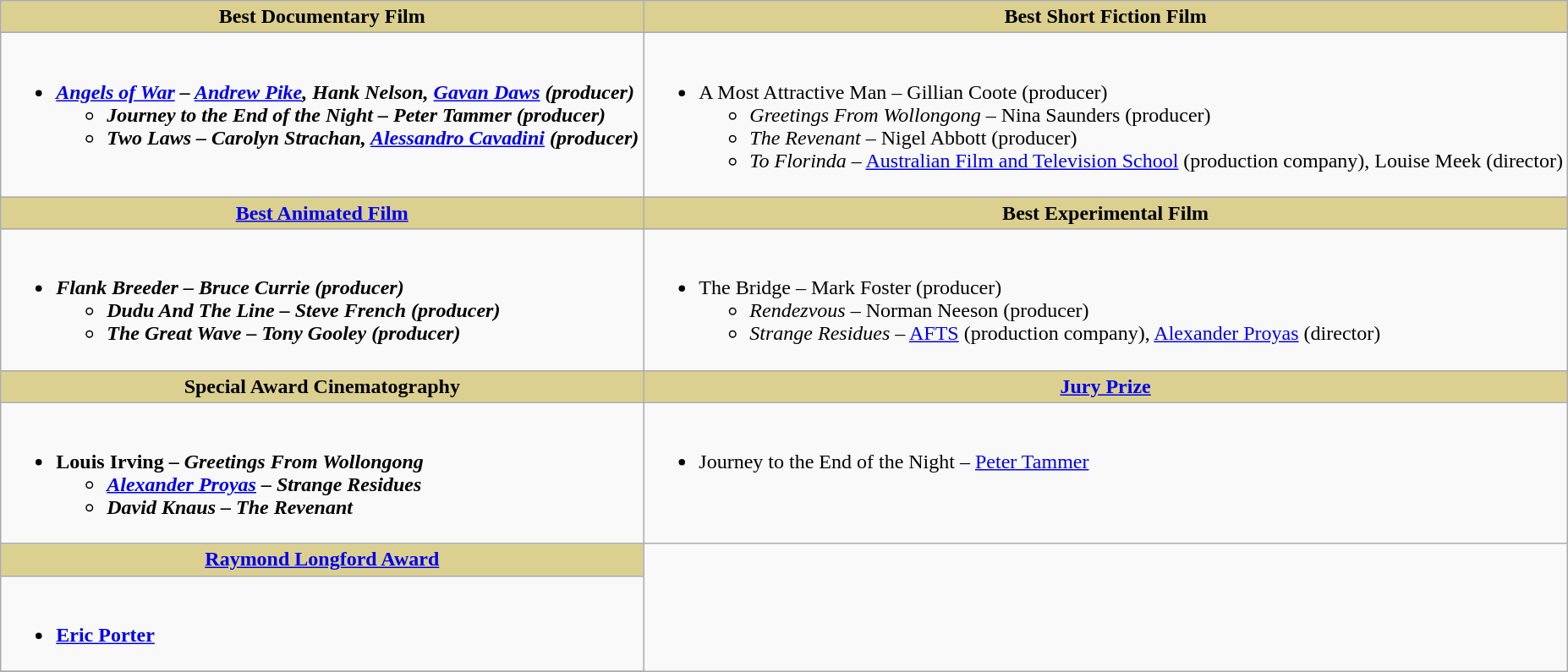<table class=wikitable style="width="100%">
<tr>
<th style="background:#DBD090;" ! style="width:50%">Best Documentary Film</th>
<th style="background:#DBD090;" ! style="width:50%">Best Short Fiction Film</th>
</tr>
<tr>
<td valign="top"><br><ul><li><strong><em><a href='#'>Angels of War</a><em> – <a href='#'>Andrew Pike</a>, Hank Nelson, <a href='#'>Gavan Daws</a> (producer)<strong><ul><li></em>Journey to the End of the Night<em> – Peter Tammer (producer)</li><li></em>Two Laws<em> – Carolyn Strachan, <a href='#'>Alessandro Cavadini</a> (producer)</li></ul></li></ul></td>
<td valign="top"><br><ul><li></em></strong>A Most Attractive Man</em> – Gillian Coote (producer)</strong><ul><li><em>Greetings From Wollongong</em> – Nina Saunders (producer)</li><li><em>The Revenant</em> – Nigel Abbott (producer)</li><li><em>To Florinda</em> – <a href='#'>Australian Film and Television School</a> (production company), Louise Meek (director)</li></ul></li></ul></td>
</tr>
<tr>
<th style="background:#DBD090;" ! style="width="50%"><a href='#'>Best Animated Film</a></th>
<th style="background:#DBD090;" ! style="width="50%">Best Experimental Film</th>
</tr>
<tr>
<td valign="top"><br><ul><li><strong><em>Flank Breeder<em> – Bruce Currie (producer)<strong><ul><li></em>Dudu And The Line<em> – Steve French (producer)</li><li></em>The Great Wave<em> – Tony Gooley (producer)</li></ul></li></ul></td>
<td valign="top"><br><ul><li></em></strong>The Bridge</em> – Mark Foster (producer)</strong><ul><li><em>Rendezvous</em> – Norman Neeson (producer)</li><li><em>Strange Residues</em> – <a href='#'>AFTS</a> (production company), <a href='#'>Alexander Proyas</a> (director)</li></ul></li></ul></td>
</tr>
<tr>
<th style="background:#DBD090;" ! style="width="50%">Special Award Cinematography</th>
<th style="background:#DBD090;" ! style="width="50%"><a href='#'>Jury Prize</a></th>
</tr>
<tr>
<td valign="top"><br><ul><li><strong>Louis Irving – <em>Greetings From Wollongong<strong><em><ul><li><a href='#'>Alexander Proyas</a> – </em>Strange Residues<em></li><li>David Knaus – </em>The Revenant<em></li></ul></li></ul></td>
<td valign="top"><br><ul><li></em></strong>Journey to the End of the Night</em> – <a href='#'>Peter Tammer</a></strong></li></ul></td>
</tr>
<tr>
<th style="background:#DBD090;" ! style="width="50%"><a href='#'>Raymond Longford Award</a></th>
</tr>
<tr>
<td valign="top"><br><ul><li><strong><a href='#'>Eric Porter</a></strong></li></ul></td>
</tr>
<tr>
</tr>
</table>
